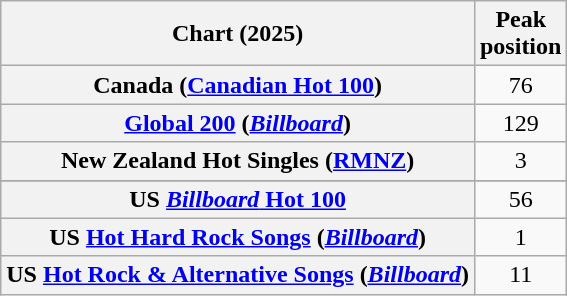<table class="wikitable sortable plainrowheaders" style="text-align:center">
<tr>
<th scope="col">Chart (2025)</th>
<th scope="col">Peak<br>position</th>
</tr>
<tr>
<th scope="row">Canada (<a href='#'>Canadian Hot 100</a>)</th>
<td>76</td>
</tr>
<tr>
<th scope="row"><a href='#'>Global 200</a> (<em><a href='#'>Billboard</a></em>)</th>
<td>129</td>
</tr>
<tr>
<th scope="row">New Zealand Hot Singles (<a href='#'>RMNZ</a>)</th>
<td>3</td>
</tr>
<tr>
</tr>
<tr>
<th scope="row">US <a href='#'><em>Billboard</em> Hot 100</a></th>
<td>56</td>
</tr>
<tr>
<th scope="row">US <a href='#'>Hot Hard Rock Songs</a> (<em><a href='#'>Billboard</a></em>)</th>
<td>1</td>
</tr>
<tr>
<th scope="row">US <a href='#'>Hot Rock & Alternative Songs</a> (<em><a href='#'>Billboard</a></em>)</th>
<td>11</td>
</tr>
</table>
